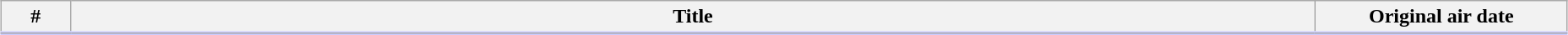<table class="wikitable" style="width:98%; margin:auto; background:#FFF;">
<tr style="border-bottom: 3px solid #CCF;">
<th style="width:3em;">#</th>
<th>Title</th>
<th style="width:12em;">Original air date</th>
</tr>
<tr>
</tr>
</table>
